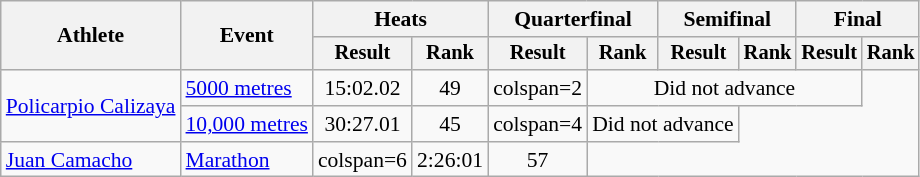<table class="wikitable" style="font-size:90%">
<tr>
<th rowspan="2">Athlete</th>
<th rowspan="2">Event</th>
<th colspan="2">Heats</th>
<th colspan="2">Quarterfinal</th>
<th colspan="2">Semifinal</th>
<th colspan="2">Final</th>
</tr>
<tr style="font-size:95%">
<th>Result</th>
<th>Rank</th>
<th>Result</th>
<th>Rank</th>
<th>Result</th>
<th>Rank</th>
<th>Result</th>
<th>Rank</th>
</tr>
<tr align=center>
<td align=left rowspan=2><a href='#'>Policarpio Calizaya</a></td>
<td align=left><a href='#'>5000 metres</a></td>
<td>15:02.02</td>
<td>49</td>
<td>colspan=2</td>
<td colspan=4>Did not advance</td>
</tr>
<tr align=center>
<td align=left><a href='#'>10,000 metres</a></td>
<td>30:27.01</td>
<td>45</td>
<td>colspan=4</td>
<td colspan=2>Did not advance</td>
</tr>
<tr align=center>
<td align=left><a href='#'>Juan Camacho</a></td>
<td align=left><a href='#'>Marathon</a></td>
<td>colspan=6</td>
<td>2:26:01</td>
<td>57</td>
</tr>
</table>
